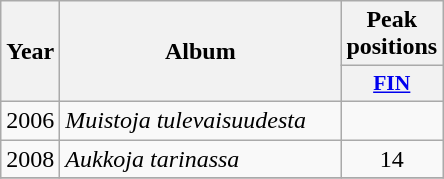<table class="wikitable">
<tr>
<th align="center" rowspan="2" width="10">Year</th>
<th align="center" rowspan="2" width="180">Album</th>
<th align="center" colspan="1" width="20">Peak positions</th>
</tr>
<tr>
<th scope="col" style="width:3em;font-size:90%;"><a href='#'>FIN</a><br></th>
</tr>
<tr>
<td style="text-align:center;">2006</td>
<td><em>Muistoja tulevaisuudesta</em></td>
<td style="text-align:center;"></td>
</tr>
<tr>
<td style="text-align:center;">2008</td>
<td><em>Aukkoja tarinassa</em></td>
<td style="text-align:center;">14</td>
</tr>
<tr>
</tr>
</table>
